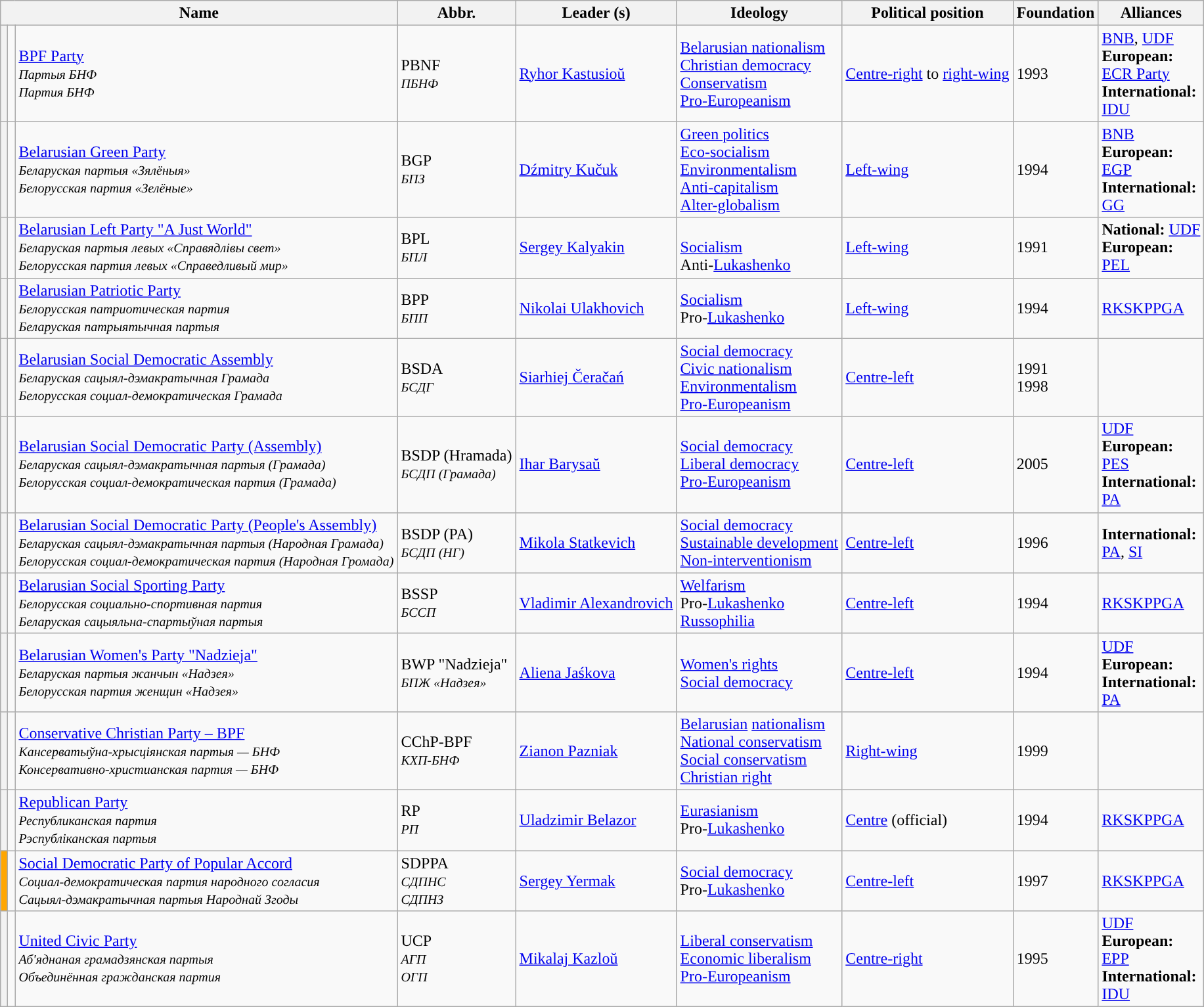<table class="wikitable sortable">
<tr>
<th colspan=3>Name</th>
<th>Abbr.</th>
<th>Leader (s)</th>
<th>Ideology</th>
<th>Political position</th>
<th>Foundation</th>
<th>Alliances</th>
</tr>
<tr>
<th style="background:"></th>
<td></td>
<td><a href='#'>BPF Party</a><br><small><em>Партыя БНФ<br>Партия БНФ</em></small></td>
<td>PBNF<br><small><em>ПБНФ</em></small></td>
<td><a href='#'>Ryhor Kastusioŭ</a></td>
<td><a href='#'>Belarusian&nbsp;nationalism</a><br><a href='#'>Christian democracy</a><br><a href='#'>Conservatism</a><br><a href='#'>Pro-Europeanism</a></td>
<td><a href='#'>Centre-right</a> to <a href='#'>right-wing</a></td>
<td>1993<br></td>
<td><a href='#'>BNB</a>, <a href='#'>UDF</a><br><strong>European:</strong><br><a href='#'>ECR Party</a><br><strong>International:</strong><br><a href='#'>IDU</a></td>
</tr>
<tr>
<th style="background:"></th>
<td></td>
<td><a href='#'>Belarusian Green Party</a><br><small><em>Беларуская партыя «Зялёныя»<br>Белорусская партия «Зелёные»</em></small></td>
<td>BGP<br><small><em>БПЗ</em></small></td>
<td><a href='#'>Dźmitry Kučuk</a></td>
<td><a href='#'>Green politics</a><br><a href='#'>Eco-socialism</a><br><a href='#'>Environmentalism</a><br><a href='#'>Anti-capitalism</a><br><a href='#'>Alter-globalism</a></td>
<td><a href='#'>Left-wing</a></td>
<td>1994<br></td>
<td><a href='#'>BNB</a><br><strong>European:</strong><br><a href='#'>EGP</a> <br><strong>International:</strong><br><a href='#'>GG</a> </td>
</tr>
<tr>
<th style="background-color: "></th>
<td></td>
<td><a href='#'>Belarusian Left Party "A Just World"</a><br><small><em>Беларуская партыя левых «Справядлівы свет»<br>Белорусская партия левых «Справедливый мир»</em></small></td>
<td>BPL<br><small><em>БПЛ</em></small></td>
<td><a href='#'>Sergey Kalyakin</a></td>
<td><br><a href='#'>Socialism</a><br>Anti-<a href='#'>Lukashenko</a></td>
<td><a href='#'>Left-wing</a></td>
<td>1991<br></td>
<td><strong>National:</strong> <a href='#'>UDF</a><br><strong>European: </strong><br><a href='#'>PEL</a></td>
</tr>
<tr>
<th style="background-color: "></th>
<td></td>
<td><a href='#'>Belarusian Patriotic Party</a><br><small><em>Белорусская патриотическая партия<br>Беларуская патрыятычная партыя</em></small></td>
<td>BPP<br><small><em>БПП</em></small></td>
<td><a href='#'>Nikolai Ulakhovich</a></td>
<td><a href='#'>Socialism</a><br>Pro-<a href='#'>Lukashenko</a></td>
<td><a href='#'>Left-wing</a></td>
<td>1994<br></td>
<td><a href='#'>RKSKPPGA</a></td>
</tr>
<tr>
<th style="background:"></th>
<td></td>
<td><a href='#'>Belarusian Social Democratic Assembly</a><br><small><em>Беларуская сацыял-дэмакратычная Грамада<br>Белорусская социал-демократическая Грамада</em></small></td>
<td>BSDA<br><small><em>БСДГ</em></small></td>
<td><a href='#'>Siarhiej Čeračań</a></td>
<td><a href='#'>Social democracy</a><br><a href='#'>Civic nationalism</a><br><a href='#'>Environmentalism</a><br><a href='#'>Pro-Europeanism</a></td>
<td><a href='#'>Centre-left</a></td>
<td>1991 <br>1998 <br></td>
<td></td>
</tr>
<tr>
<th style="background:"></th>
<td></td>
<td><a href='#'>Belarusian Social Democratic Party (Assembly)</a><br><small><em>Беларуская сацыял-дэмакратычная партыя (Грамада)<br>Белорусская социал-демократическая партия (Грамада)</em></small></td>
<td>BSDP (Hramada)<br><small><em>БСДП (Грамада)</em></small></td>
<td><a href='#'>Ihar Barysaŭ</a></td>
<td><a href='#'>Social democracy</a><br><a href='#'>Liberal democracy</a><br><a href='#'>Pro-Europeanism</a></td>
<td><a href='#'>Centre-left</a></td>
<td>2005<br></td>
<td><a href='#'>UDF</a><br><strong>European:</strong><br><a href='#'>PES</a><br><strong>International:</strong><br><a href='#'>PA</a> </td>
</tr>
<tr>
<th style="background:"></th>
<td></td>
<td><a href='#'>Belarusian Social Democratic Party (People's Assembly)</a><br><small><em>Беларуская сацыял-дэмакратычная партыя (Народная Грамада)<br>Белорусская социал-демократическая партия (Народная Громада)</em></small></td>
<td>BSDP (PA)<br><small><em>БСДП (НГ)</em></small></td>
<td><a href='#'>Mikola Statkevich</a></td>
<td><a href='#'>Social democracy</a><br><a href='#'>Sustainable development</a><br><a href='#'>Non-interventionism</a></td>
<td><a href='#'>Centre-left</a></td>
<td>1996<br></td>
<td><strong>International:</strong><br><a href='#'>PA</a>, <a href='#'>SI</a></td>
</tr>
<tr>
<th style="background-color: "></th>
<td></td>
<td><a href='#'>Belarusian Social Sporting Party</a><br><small><em>Белорусская социально-спортивная партия<br>Беларуская сацыяльна-спартыўная партыя</em></small></td>
<td>BSSP<br><small><em>БССП</em></small></td>
<td><a href='#'>Vladimir Alexandrovich</a></td>
<td><a href='#'>Welfarism</a><br>Pro-<a href='#'>Lukashenko</a><br><a href='#'>Russophilia</a></td>
<td><a href='#'>Centre-left</a></td>
<td>1994<br></td>
<td><a href='#'>RKSKPPGA</a></td>
</tr>
<tr>
<th style="background:"></th>
<td></td>
<td><a href='#'>Belarusian Women's Party "Nadzieja"</a><br><small><em>Беларуская партыя жанчын «Надзея»<br>Белорусская партия женщин «Надзея»</em></small></td>
<td>BWP "Nadzieja"<br><small><em>БПЖ «Надзея»</em></small></td>
<td><a href='#'>Aliena Jaśkova</a></td>
<td><a href='#'>Women's rights</a><br><a href='#'>Social democracy</a></td>
<td><a href='#'>Centre-left</a></td>
<td>1994<br></td>
<td><a href='#'>UDF</a><br><strong>European:</strong><br><strong>International:</strong><br><a href='#'>PA</a></td>
</tr>
<tr>
<th style="background:"></th>
<td></td>
<td><a href='#'>Conservative Christian Party – BPF</a><br><small><em>Кансерватыўна-хрысціянская партыя — БНФ<br>Консервативно-христианская партия — БНФ</em></small></td>
<td>CChP-BPF<br><small><em>КХП-БНФ</em></small></td>
<td><a href='#'>Zianon Pazniak</a></td>
<td><a href='#'>Belarusian</a> <a href='#'>nationalism</a><br><a href='#'>National conservatism</a><br><a href='#'>Social conservatism</a><br><a href='#'>Christian right</a></td>
<td><a href='#'>Right-wing</a></td>
<td>1999<br></td>
</tr>
<tr>
<th style="background:"></th>
<td></td>
<td><a href='#'>Republican Party</a><br><small><em>Республиканская партия<br>Рэспубліканская партыя</em></small></td>
<td>RP<br><small><em>РП</em></small></td>
<td><a href='#'>Uladzimir Belazor</a></td>
<td><a href='#'>Eurasianism</a><br>Pro-<a href='#'>Lukashenko</a></td>
<td><a href='#'>Centre</a> (official)</td>
<td>1994<br></td>
<td><a href='#'>RKSKPPGA</a></td>
</tr>
<tr>
<th style="background-color: #FFA600"></th>
<td></td>
<td><a href='#'>Social Democratic Party of Popular Accord</a><br><small><em>Социал-демократическая партия народного согласия<br>Сацыял-дэмакратычная партыя Народнай Згоды</em></small></td>
<td>SDPPA<br><small><em>СДПНС<br>СДПНЗ</em></small></td>
<td><a href='#'>Sergey Yermak</a></td>
<td><a href='#'>Social democracy</a><br>Pro-<a href='#'>Lukashenko</a></td>
<td><a href='#'>Centre-left</a></td>
<td>1997<br></td>
<td><a href='#'>RKSKPPGA</a></td>
</tr>
<tr>
<th style="background:"></th>
<td></td>
<td><a href='#'>United Civic Party</a><br><small><em>Аб'яднаная грамадзянская партыя<br>Объединённая гражданская партия</em></small></td>
<td>UCP<br><small><em>АГП<br>ОГП</em></small></td>
<td><a href='#'>Mikalaj Kazloŭ</a></td>
<td><a href='#'>Liberal conservatism</a><br><a href='#'>Economic liberalism</a><br><a href='#'>Pro-Europeanism</a></td>
<td><a href='#'>Centre-right</a></td>
<td>1995<br></td>
<td><a href='#'>UDF</a><br><strong>European:</strong><br><a href='#'>EPP</a> <br><strong>International:</strong><br><a href='#'>IDU</a></td>
</tr>
</table>
